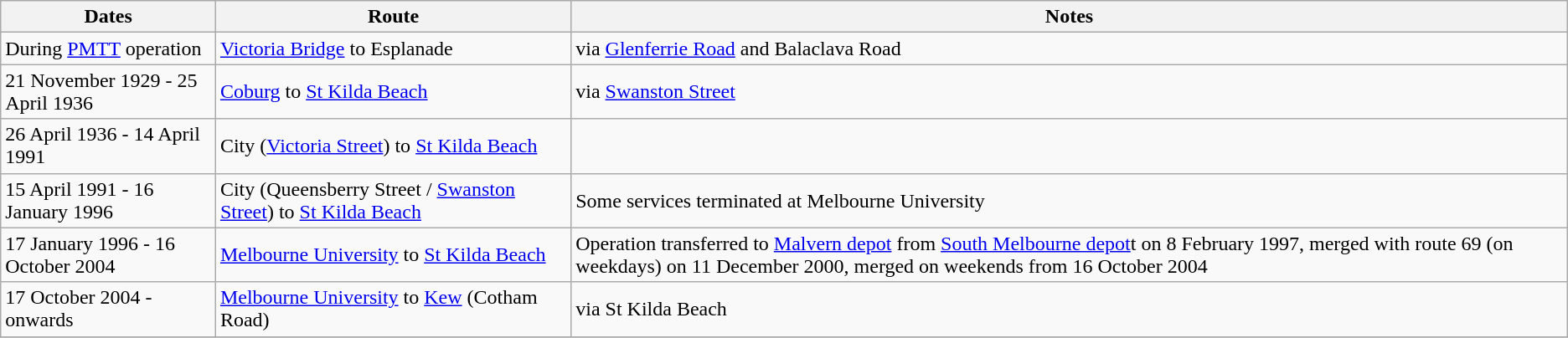<table class="wikitable sortable">
<tr>
<th>Dates</th>
<th>Route</th>
<th>Notes</th>
</tr>
<tr>
<td>During <a href='#'>PMTT</a> operation</td>
<td><a href='#'>Victoria Bridge</a> to Esplanade</td>
<td>via <a href='#'>Glenferrie Road</a> and Balaclava Road</td>
</tr>
<tr>
<td>21 November 1929 - 25 April 1936</td>
<td><a href='#'>Coburg</a> to <a href='#'>St Kilda Beach</a></td>
<td>via <a href='#'>Swanston Street</a></td>
</tr>
<tr>
<td>26 April 1936 - 14 April 1991</td>
<td>City (<a href='#'>Victoria Street</a>) to <a href='#'>St Kilda Beach</a></td>
<td></td>
</tr>
<tr>
<td>15 April 1991 - 16 January 1996</td>
<td>City (Queensberry Street / <a href='#'>Swanston Street</a>) to <a href='#'>St Kilda Beach</a></td>
<td>Some services terminated at Melbourne University</td>
</tr>
<tr>
<td>17 January 1996 - 16 October 2004</td>
<td><a href='#'>Melbourne University</a> to <a href='#'>St Kilda Beach</a></td>
<td>Operation transferred to <a href='#'>Malvern depot</a> from <a href='#'>South Melbourne depot</a>t on 8 February 1997, merged with route 69 (on weekdays) on 11 December 2000, merged on weekends from 16 October 2004</td>
</tr>
<tr>
<td>17 October 2004 - onwards</td>
<td><a href='#'>Melbourne University</a> to <a href='#'>Kew</a> (Cotham Road)</td>
<td>via St Kilda Beach</td>
</tr>
<tr>
</tr>
</table>
